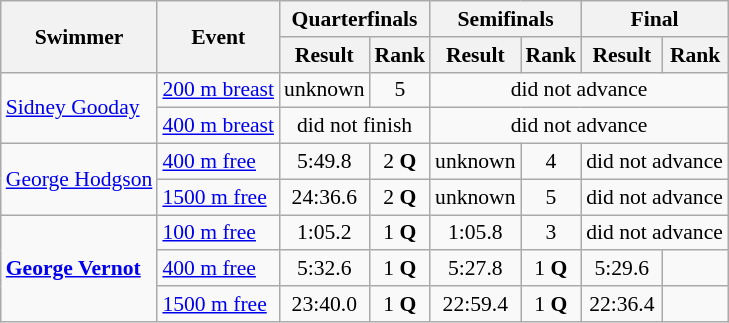<table class=wikitable style="font-size:90%">
<tr>
<th rowspan=2>Swimmer</th>
<th rowspan=2>Event</th>
<th colspan=2>Quarterfinals</th>
<th colspan=2>Semifinals</th>
<th colspan=2>Final</th>
</tr>
<tr>
<th>Result</th>
<th>Rank</th>
<th>Result</th>
<th>Rank</th>
<th>Result</th>
<th>Rank</th>
</tr>
<tr>
<td rowspan=2><a href='#'>Sidney Gooday</a></td>
<td><a href='#'>200 m breast</a></td>
<td align=center>unknown</td>
<td align=center>5</td>
<td align=center colspan=4>did not advance</td>
</tr>
<tr>
<td><a href='#'>400 m breast</a></td>
<td align=center colspan=2>did not finish</td>
<td align=center colspan=4>did not advance</td>
</tr>
<tr>
<td rowspan=2><a href='#'>George Hodgson</a></td>
<td><a href='#'>400 m free</a></td>
<td align=center>5:49.8</td>
<td align=center>2 <strong>Q</strong></td>
<td align=center>unknown</td>
<td align=center>4</td>
<td align=center colspan=2>did not advance</td>
</tr>
<tr>
<td><a href='#'>1500 m free</a></td>
<td align=center>24:36.6</td>
<td align=center>2 <strong>Q</strong></td>
<td align=center>unknown</td>
<td align=center>5</td>
<td align=center colspan=2>did not advance</td>
</tr>
<tr>
<td rowspan=3><strong><a href='#'>George Vernot</a></strong></td>
<td><a href='#'>100 m free</a></td>
<td align=center>1:05.2</td>
<td align=center>1 <strong>Q</strong></td>
<td align=center>1:05.8</td>
<td align=center>3</td>
<td align=center colspan=2>did not advance</td>
</tr>
<tr>
<td><a href='#'>400 m free</a></td>
<td align=center>5:32.6</td>
<td align=center>1 <strong>Q</strong></td>
<td align=center>5:27.8</td>
<td align=center>1 <strong>Q</strong></td>
<td align=center>5:29.6</td>
<td align=center></td>
</tr>
<tr>
<td><a href='#'>1500 m free</a></td>
<td align=center>23:40.0</td>
<td align=center>1 <strong>Q</strong></td>
<td align=center>22:59.4</td>
<td align=center>1 <strong>Q</strong></td>
<td align=center>22:36.4</td>
<td align=center></td>
</tr>
</table>
